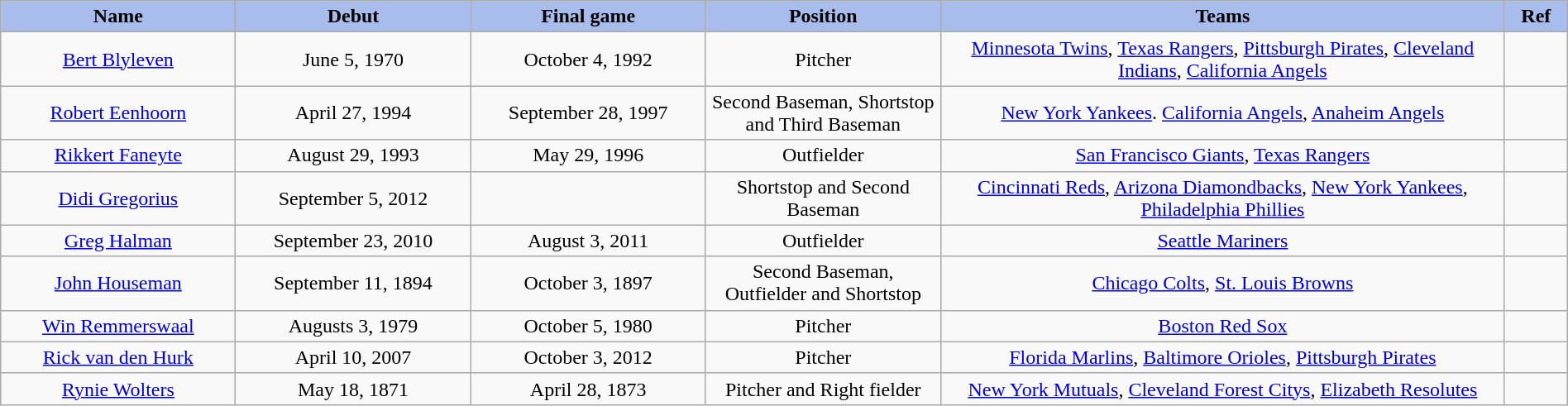<table class="wikitable" style="width: 100%">
<tr>
<th style="background:#a8bdec; width:15%;">Name</th>
<th style="width:15%; background:#a8bdec;">Debut</th>
<th style="width:15%; background:#a8bdec;">Final game</th>
<th style="width:15%; background:#a8bdec;">Position</th>
<th style="width:36%; background:#a8bdec;">Teams</th>
<th style="width:4%; background:#a8bdec;">Ref</th>
</tr>
<tr align=center>
<td><a href='#'>Bert Blyleven</a></td>
<td>June 5, 1970</td>
<td>October 4, 1992</td>
<td>Pitcher</td>
<td><a href='#'>Minnesota Twins</a>, <a href='#'>Texas Rangers</a>, <a href='#'>Pittsburgh Pirates</a>, <a href='#'>Cleveland Indians</a>, <a href='#'>California Angels</a></td>
<td></td>
</tr>
<tr align=center>
<td><a href='#'>Robert Eenhoorn</a></td>
<td>April 27, 1994</td>
<td>September 28, 1997</td>
<td>Second Baseman, Shortstop and Third Baseman</td>
<td><a href='#'>New York Yankees</a>. <a href='#'>California Angels</a>, <a href='#'>Anaheim Angels</a></td>
<td></td>
</tr>
<tr align=center>
<td><a href='#'>Rikkert Faneyte</a></td>
<td>August 29, 1993</td>
<td>May 29, 1996</td>
<td>Outfielder</td>
<td><a href='#'>San Francisco Giants</a>, <a href='#'>Texas Rangers</a></td>
<td></td>
</tr>
<tr align=center>
<td><a href='#'>Didi Gregorius</a></td>
<td>September 5, 2012</td>
<td></td>
<td>Shortstop and Second Baseman</td>
<td><a href='#'>Cincinnati Reds</a>, <a href='#'>Arizona Diamondbacks</a>, <a href='#'>New York Yankees</a>, <a href='#'>Philadelphia Phillies</a></td>
<td></td>
</tr>
<tr align=center>
<td><a href='#'>Greg Halman</a></td>
<td>September 23, 2010</td>
<td>August 3, 2011</td>
<td>Outfielder</td>
<td><a href='#'>Seattle Mariners</a></td>
<td></td>
</tr>
<tr align=center>
<td><a href='#'>John Houseman</a></td>
<td>September 11, 1894</td>
<td>October 3, 1897</td>
<td>Second Baseman, Outfielder and Shortstop</td>
<td><a href='#'>Chicago Colts</a>, <a href='#'>St. Louis Browns</a></td>
<td></td>
</tr>
<tr align=center>
<td><a href='#'>Win Remmerswaal</a></td>
<td>Augusts 3, 1979</td>
<td>October 5, 1980</td>
<td>Pitcher</td>
<td><a href='#'>Boston Red Sox</a></td>
<td></td>
</tr>
<tr align=center>
<td><a href='#'>Rick van den Hurk</a></td>
<td>April 10, 2007</td>
<td>October 3, 2012</td>
<td>Pitcher</td>
<td><a href='#'>Florida Marlins</a>, <a href='#'>Baltimore Orioles</a>, <a href='#'>Pittsburgh Pirates</a></td>
<td></td>
</tr>
<tr align=center>
<td><a href='#'>Rynie Wolters</a></td>
<td>May 18, 1871</td>
<td>April 28, 1873</td>
<td>Pitcher and Right fielder</td>
<td><a href='#'>New York Mutuals</a>, <a href='#'>Cleveland Forest Citys</a>, <a href='#'>Elizabeth Resolutes</a></td>
<td></td>
</tr>
</table>
